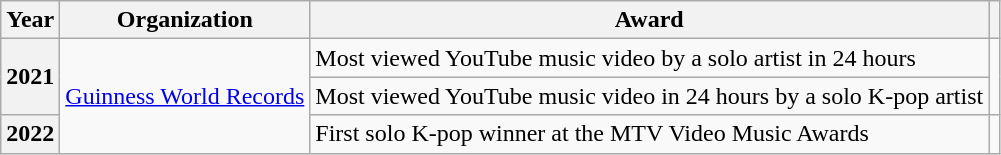<table class="wikitable plainrowheaders">
<tr>
<th scope="col">Year</th>
<th scope="col">Organization</th>
<th scope="col">Award</th>
<th scope="col"></th>
</tr>
<tr>
<th scope="row" rowspan="2">2021</th>
<td rowspan="3"><a href='#'>Guinness World Records</a></td>
<td>Most viewed YouTube music video by a solo artist in 24 hours</td>
<td style="text-align:center;" rowspan="2"></td>
</tr>
<tr>
<td>Most viewed YouTube music video in 24 hours by a solo K-pop artist</td>
</tr>
<tr>
<th scope="row">2022</th>
<td>First solo K-pop winner at the MTV Video Music Awards</td>
<td style="text-align:center"></td>
</tr>
</table>
